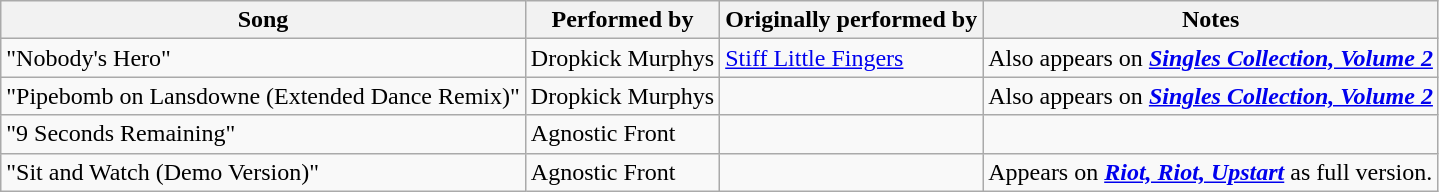<table class="wikitable">
<tr>
<th>Song</th>
<th>Performed by</th>
<th>Originally performed by</th>
<th>Notes</th>
</tr>
<tr>
<td>"Nobody's Hero"</td>
<td>Dropkick Murphys</td>
<td><a href='#'>Stiff Little Fingers</a></td>
<td>Also appears on <strong><em><a href='#'>Singles Collection, Volume 2</a></em></strong></td>
</tr>
<tr>
<td>"Pipebomb on Lansdowne (Extended Dance Remix)"</td>
<td>Dropkick Murphys</td>
<td></td>
<td>Also appears on <strong><em><a href='#'>Singles Collection, Volume 2</a></em></strong></td>
</tr>
<tr>
<td>"9 Seconds Remaining"</td>
<td>Agnostic Front</td>
<td></td>
<td></td>
</tr>
<tr>
<td>"Sit and Watch (Demo Version)"</td>
<td>Agnostic Front</td>
<td></td>
<td>Appears on <strong><em><a href='#'>Riot, Riot, Upstart</a></em></strong> as full version.</td>
</tr>
</table>
